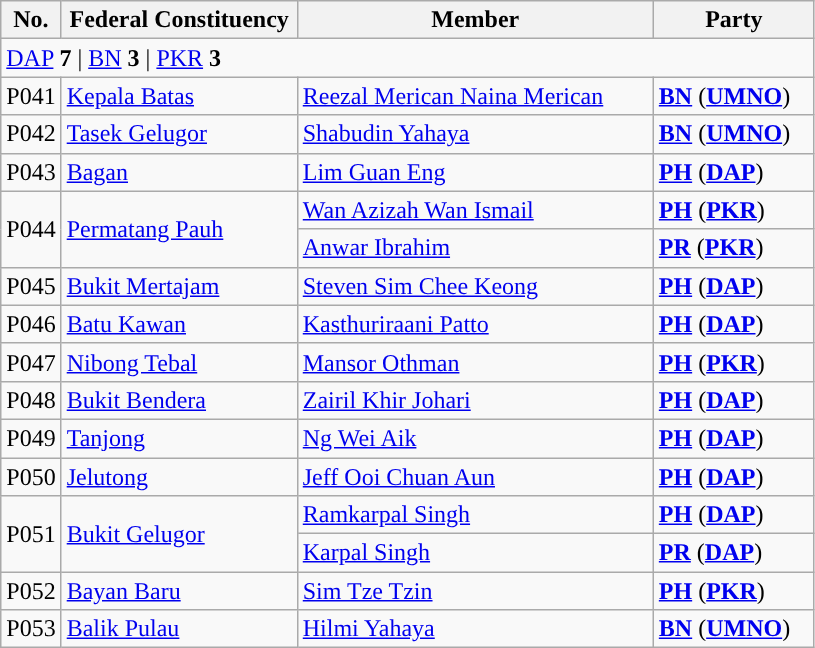<table class ="wikitable sortable">
<tr>
<th style="width:30px;">No.</th>
<th style="width:150px;">Federal Constituency</th>
<th style="width:230px;">Member</th>
<th style="width:100px;">Party</th>
</tr>
<tr>
<td colspan="4"><a href='#'>DAP</a> <strong>7</strong> | <a href='#'>BN</a> <strong>3</strong> | <a href='#'>PKR</a> <strong>3</strong></td>
</tr>
<tr>
<td>P041</td>
<td><a href='#'>Kepala Batas</a></td>
<td><a href='#'>Reezal Merican Naina Merican</a></td>
<td><strong><a href='#'>BN</a></strong> (<strong><a href='#'>UMNO</a></strong>)</td>
</tr>
<tr>
<td>P042</td>
<td><a href='#'>Tasek Gelugor</a></td>
<td><a href='#'>Shabudin Yahaya</a></td>
<td><strong><a href='#'>BN</a></strong> (<strong><a href='#'>UMNO</a></strong>)</td>
</tr>
<tr>
<td>P043</td>
<td><a href='#'>Bagan</a></td>
<td><a href='#'>Lim Guan Eng</a></td>
<td><strong><a href='#'>PH</a></strong> (<strong><a href='#'>DAP</a></strong>)</td>
</tr>
<tr>
<td rowspan=2>P044</td>
<td rowspan=2><a href='#'>Permatang Pauh</a></td>
<td><a href='#'>Wan Azizah Wan Ismail</a> </td>
<td><strong><a href='#'>PH</a></strong> (<strong><a href='#'>PKR</a></strong>)</td>
</tr>
<tr>
<td><a href='#'>Anwar Ibrahim</a> </td>
<td><strong><a href='#'>PR</a></strong> (<strong><a href='#'>PKR</a></strong>)</td>
</tr>
<tr>
<td>P045</td>
<td><a href='#'>Bukit Mertajam</a></td>
<td><a href='#'>Steven Sim Chee Keong</a></td>
<td><strong><a href='#'>PH</a></strong> (<strong><a href='#'>DAP</a></strong>)</td>
</tr>
<tr>
<td>P046</td>
<td><a href='#'>Batu Kawan</a></td>
<td><a href='#'>Kasthuriraani Patto</a></td>
<td><strong><a href='#'>PH</a></strong> (<strong><a href='#'>DAP</a></strong>)</td>
</tr>
<tr>
<td>P047</td>
<td><a href='#'>Nibong Tebal</a></td>
<td><a href='#'>Mansor Othman</a></td>
<td><strong><a href='#'>PH</a></strong> (<strong><a href='#'>PKR</a></strong>)</td>
</tr>
<tr>
<td>P048</td>
<td><a href='#'>Bukit Bendera</a></td>
<td><a href='#'>Zairil Khir Johari</a></td>
<td><strong><a href='#'>PH</a></strong> (<strong><a href='#'>DAP</a></strong>)</td>
</tr>
<tr>
<td>P049</td>
<td><a href='#'>Tanjong</a></td>
<td><a href='#'>Ng Wei Aik</a></td>
<td><strong><a href='#'>PH</a></strong> (<strong><a href='#'>DAP</a></strong>)</td>
</tr>
<tr>
<td>P050</td>
<td><a href='#'>Jelutong</a></td>
<td><a href='#'>Jeff Ooi Chuan Aun</a></td>
<td><strong><a href='#'>PH</a></strong> (<strong><a href='#'>DAP</a></strong>)</td>
</tr>
<tr>
<td rowspan=2>P051</td>
<td rowspan=2><a href='#'>Bukit Gelugor</a></td>
<td><a href='#'>Ramkarpal Singh</a> </td>
<td><strong><a href='#'>PH</a></strong> (<strong><a href='#'>DAP</a></strong>)</td>
</tr>
<tr>
<td><a href='#'>Karpal Singh</a> </td>
<td><strong><a href='#'>PR</a></strong> (<strong><a href='#'>DAP</a></strong>)</td>
</tr>
<tr>
<td>P052</td>
<td><a href='#'>Bayan Baru</a></td>
<td><a href='#'>Sim Tze Tzin</a></td>
<td><strong><a href='#'>PH</a></strong> (<strong><a href='#'>PKR</a></strong>)</td>
</tr>
<tr>
<td>P053</td>
<td><a href='#'>Balik Pulau</a></td>
<td><a href='#'>Hilmi Yahaya</a></td>
<td><strong><a href='#'>BN</a></strong> (<strong><a href='#'>UMNO</a></strong>)</td>
</tr>
</table>
